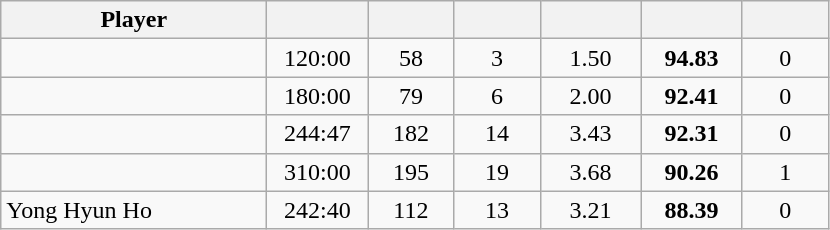<table class="wikitable sortable" style="text-align:center;">
<tr>
<th width="170px">Player</th>
<th width="60px"></th>
<th width="50px"></th>
<th width="50px"></th>
<th width="60px"></th>
<th width="60px"></th>
<th width="50px"></th>
</tr>
<tr>
<td align="left"> </td>
<td>120:00</td>
<td>58</td>
<td>3</td>
<td>1.50</td>
<td><strong>94.83</strong></td>
<td>0</td>
</tr>
<tr>
<td align="left"> </td>
<td>180:00</td>
<td>79</td>
<td>6</td>
<td>2.00</td>
<td><strong>92.41</strong></td>
<td>0</td>
</tr>
<tr>
<td align="left"> </td>
<td>244:47</td>
<td>182</td>
<td>14</td>
<td>3.43</td>
<td><strong>92.31</strong></td>
<td>0</td>
</tr>
<tr>
<td align="left"> </td>
<td>310:00</td>
<td>195</td>
<td>19</td>
<td>3.68</td>
<td><strong>90.26</strong></td>
<td>1</td>
</tr>
<tr>
<td align="left"> Yong Hyun Ho</td>
<td>242:40</td>
<td>112</td>
<td>13</td>
<td>3.21</td>
<td><strong>88.39</strong></td>
<td>0</td>
</tr>
</table>
